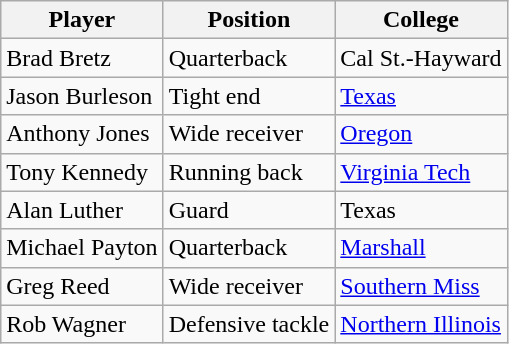<table class="wikitable">
<tr>
<th>Player</th>
<th>Position</th>
<th>College</th>
</tr>
<tr>
<td>Brad Bretz</td>
<td>Quarterback</td>
<td>Cal St.-Hayward</td>
</tr>
<tr>
<td>Jason Burleson</td>
<td>Tight end</td>
<td><a href='#'>Texas</a></td>
</tr>
<tr>
<td>Anthony Jones</td>
<td>Wide receiver</td>
<td><a href='#'>Oregon</a></td>
</tr>
<tr>
<td>Tony Kennedy</td>
<td>Running back</td>
<td><a href='#'>Virginia Tech</a></td>
</tr>
<tr>
<td>Alan Luther</td>
<td>Guard</td>
<td>Texas</td>
</tr>
<tr>
<td>Michael Payton</td>
<td>Quarterback</td>
<td><a href='#'>Marshall</a></td>
</tr>
<tr>
<td>Greg Reed</td>
<td>Wide receiver</td>
<td><a href='#'>Southern Miss</a></td>
</tr>
<tr>
<td>Rob Wagner</td>
<td>Defensive tackle</td>
<td><a href='#'>Northern Illinois</a></td>
</tr>
</table>
